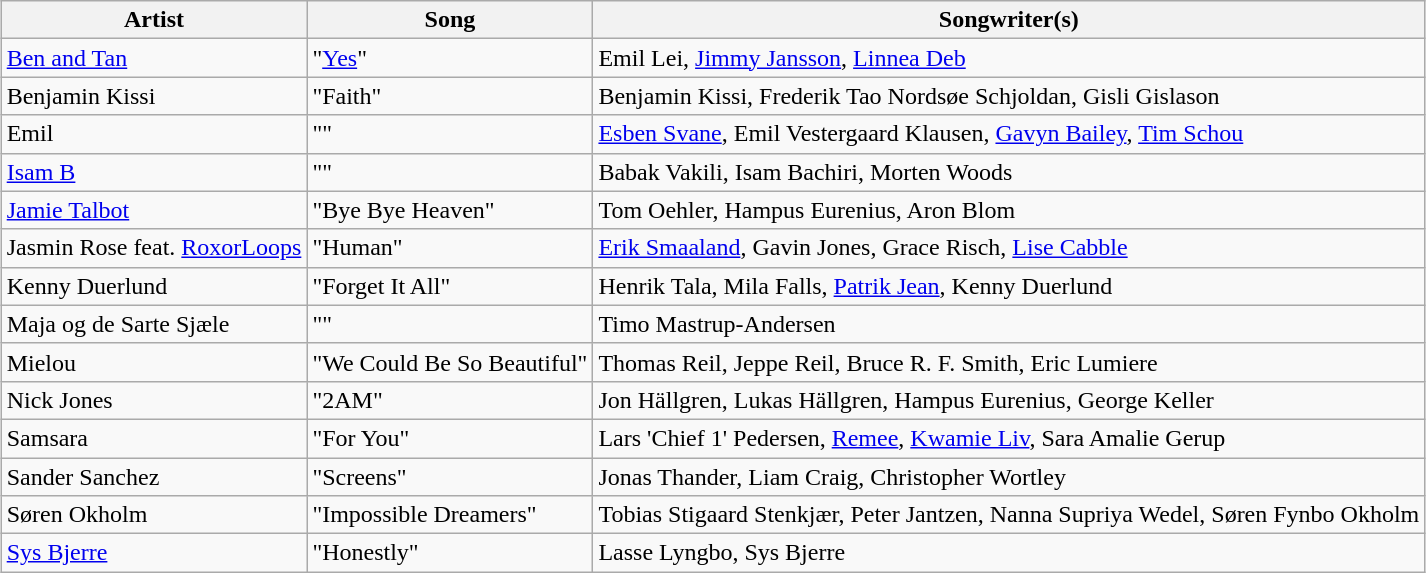<table class="sortable wikitable" style="margin: 1em auto 1em auto">
<tr>
<th>Artist</th>
<th>Song</th>
<th>Songwriter(s)</th>
</tr>
<tr>
<td><a href='#'>Ben and Tan</a></td>
<td>"<a href='#'>Yes</a>"</td>
<td>Emil Lei, <a href='#'>Jimmy Jansson</a>, <a href='#'>Linnea Deb</a></td>
</tr>
<tr>
<td>Benjamin Kissi</td>
<td>"Faith"</td>
<td>Benjamin Kissi, Frederik Tao Nordsøe Schjoldan, Gisli Gislason</td>
</tr>
<tr>
<td>Emil</td>
<td>""</td>
<td><a href='#'>Esben Svane</a>, Emil Vestergaard Klausen, <a href='#'>Gavyn Bailey</a>, <a href='#'>Tim Schou</a></td>
</tr>
<tr>
<td><a href='#'>Isam B</a></td>
<td>""</td>
<td>Babak Vakili, Isam Bachiri, Morten Woods</td>
</tr>
<tr>
<td><a href='#'>Jamie Talbot</a></td>
<td>"Bye Bye Heaven"</td>
<td>Tom Oehler, Hampus Eurenius, Aron Blom</td>
</tr>
<tr>
<td>Jasmin Rose feat. <a href='#'>RoxorLoops</a></td>
<td>"Human"</td>
<td><a href='#'>Erik Smaaland</a>, Gavin Jones, Grace Risch, <a href='#'>Lise Cabble</a></td>
</tr>
<tr>
<td>Kenny Duerlund</td>
<td>"Forget It All"</td>
<td>Henrik Tala, Mila Falls, <a href='#'>Patrik Jean</a>, Kenny Duerlund</td>
</tr>
<tr>
<td>Maja og de Sarte Sjæle</td>
<td>""</td>
<td>Timo Mastrup-Andersen</td>
</tr>
<tr>
<td>Mielou</td>
<td>"We Could Be So Beautiful"</td>
<td>Thomas Reil, Jeppe Reil, Bruce R. F. Smith, Eric Lumiere</td>
</tr>
<tr>
<td>Nick Jones</td>
<td>"2AM"</td>
<td>Jon Hällgren, Lukas Hällgren, Hampus Eurenius, George Keller</td>
</tr>
<tr>
<td>Samsara</td>
<td>"For You"</td>
<td>Lars 'Chief 1' Pedersen, <a href='#'>Remee</a>, <a href='#'>Kwamie Liv</a>, Sara Amalie Gerup</td>
</tr>
<tr>
<td>Sander Sanchez</td>
<td>"Screens"</td>
<td>Jonas Thander, Liam Craig, Christopher Wortley</td>
</tr>
<tr>
<td>Søren Okholm</td>
<td>"Impossible Dreamers"</td>
<td>Tobias Stigaard Stenkjær, Peter Jantzen, Nanna Supriya Wedel, Søren Fynbo Okholm</td>
</tr>
<tr>
<td><a href='#'>Sys Bjerre</a></td>
<td>"Honestly"</td>
<td>Lasse Lyngbo, Sys Bjerre</td>
</tr>
</table>
